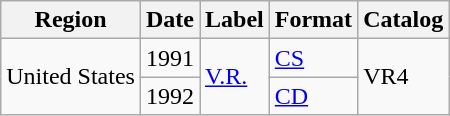<table class="wikitable">
<tr>
<th>Region</th>
<th>Date</th>
<th>Label</th>
<th>Format</th>
<th>Catalog</th>
</tr>
<tr>
<td rowspan="2">United States</td>
<td>1991</td>
<td rowspan="2"><a href='#'>V.R.</a></td>
<td><a href='#'>CS</a></td>
<td rowspan="2">VR4</td>
</tr>
<tr>
<td>1992</td>
<td><a href='#'>CD</a></td>
</tr>
</table>
